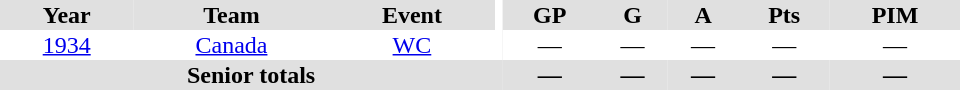<table border="0" cellpadding="1" cellspacing="0" ID="Table3" style="text-align:center; width:40em">
<tr bgcolor="#e0e0e0">
<th>Year</th>
<th>Team</th>
<th>Event</th>
<th rowspan="102" bgcolor="#ffffff"></th>
<th>GP</th>
<th>G</th>
<th>A</th>
<th>Pts</th>
<th>PIM</th>
</tr>
<tr>
<td><a href='#'>1934</a></td>
<td><a href='#'>Canada</a></td>
<td><a href='#'>WC</a></td>
<td>—</td>
<td>—</td>
<td>—</td>
<td>—</td>
<td>—</td>
</tr>
<tr bgcolor="#e0e0e0">
<th colspan="4">Senior totals</th>
<th>—</th>
<th>—</th>
<th>—</th>
<th>—</th>
<th>—</th>
</tr>
</table>
